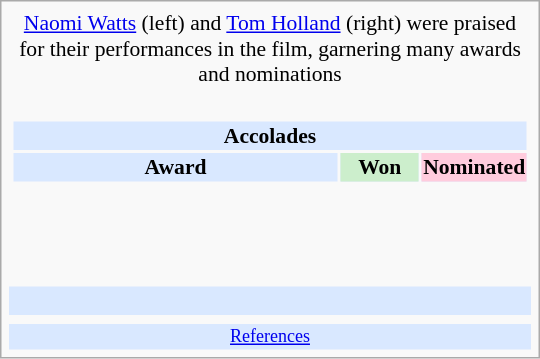<table class="infobox" style="width: 25em; text-align: left; font-size: 90%; vertical-align: middle;">
<tr>
<td colspan="3" style="text-align:center;"><a href='#'>Naomi Watts</a> (left) and <a href='#'>Tom Holland</a> (right) were praised for their performances in the film, garnering many awards and nominations</td>
</tr>
<tr>
<td colspan=3><br><table class="collapsible collapsed" width=100%>
<tr>
<th colspan=3 style="background-color: #D9E8FF; text-align: center;">Accolades</th>
</tr>
<tr style="background:#d9e8ff; text-align:center;">
<td style="text-align:center;"><strong>Award</strong></td>
<td style="text-align:center; background:#cec; text-size:0.9em; width:50px;"><strong>Won</strong></td>
<td style="text-align:center; background:#fcd; text-size:0.9em; width:50px;"><strong>Nominated</strong></td>
</tr>
<tr>
<td style="text-align:center;"><br></td>
<td></td>
<td></td>
</tr>
<tr>
<td style="text-align:center;"><br></td>
<td></td>
<td></td>
</tr>
<tr>
<td style="text-align:center;"><br></td>
<td></td>
<td></td>
</tr>
<tr>
</tr>
</table>
</td>
</tr>
<tr style="background:#d9e8ff;">
<td style="text-align:center;" colspan="3"><br></td>
</tr>
<tr>
<td></td>
<td></td>
<td></td>
</tr>
<tr style="background:#d9e8ff;">
<td colspan="3" style="font-size: smaller; text-align:center;"><a href='#'>References</a></td>
</tr>
</table>
